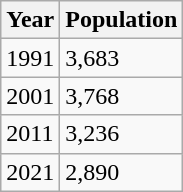<table class="wikitable">
<tr>
<th>Year</th>
<th>Population</th>
</tr>
<tr>
<td>1991</td>
<td>3,683</td>
</tr>
<tr>
<td>2001</td>
<td>3,768</td>
</tr>
<tr>
<td>2011</td>
<td>3,236</td>
</tr>
<tr>
<td>2021</td>
<td>2,890</td>
</tr>
</table>
